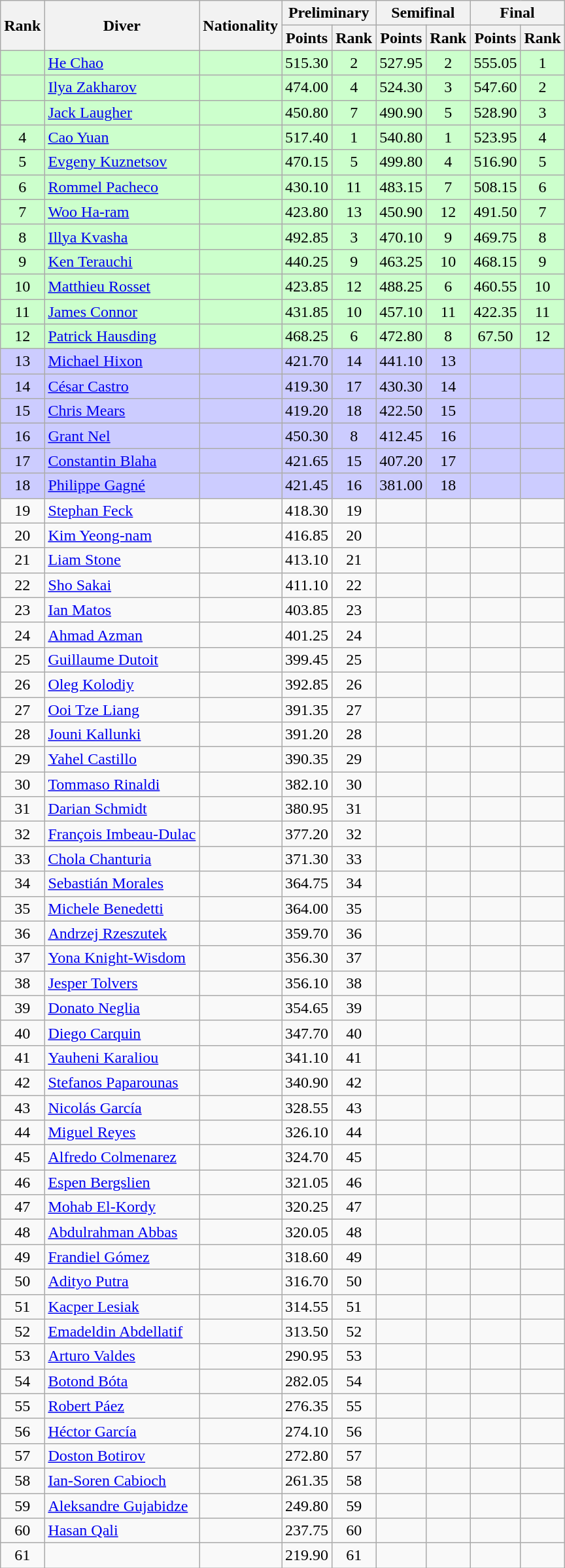<table class="wikitable sortable" style="text-align:center">
<tr>
<th rowspan=2>Rank</th>
<th rowspan=2>Diver</th>
<th rowspan=2>Nationality</th>
<th colspan=2>Preliminary</th>
<th colspan=2>Semifinal</th>
<th colspan=2>Final</th>
</tr>
<tr>
<th>Points</th>
<th>Rank</th>
<th>Points</th>
<th>Rank</th>
<th>Points</th>
<th>Rank</th>
</tr>
<tr bgcolor=ccffcc>
<td></td>
<td align=left><a href='#'>He Chao</a></td>
<td align=left></td>
<td>515.30</td>
<td>2</td>
<td>527.95</td>
<td>2</td>
<td>555.05</td>
<td>1</td>
</tr>
<tr bgcolor=ccffcc>
<td></td>
<td align=left><a href='#'>Ilya Zakharov</a></td>
<td align=left></td>
<td>474.00</td>
<td>4</td>
<td>524.30</td>
<td>3</td>
<td>547.60</td>
<td>2</td>
</tr>
<tr bgcolor=ccffcc>
<td></td>
<td align=left><a href='#'>Jack Laugher</a></td>
<td align=left></td>
<td>450.80</td>
<td>7</td>
<td>490.90</td>
<td>5</td>
<td>528.90</td>
<td>3</td>
</tr>
<tr bgcolor=ccffcc>
<td>4</td>
<td align=left><a href='#'>Cao Yuan</a></td>
<td align=left></td>
<td>517.40</td>
<td>1</td>
<td>540.80</td>
<td>1</td>
<td>523.95</td>
<td>4</td>
</tr>
<tr bgcolor=ccffcc>
<td>5</td>
<td align=left><a href='#'>Evgeny Kuznetsov</a></td>
<td align=left></td>
<td>470.15</td>
<td>5</td>
<td>499.80</td>
<td>4</td>
<td>516.90</td>
<td>5</td>
</tr>
<tr bgcolor=ccffcc>
<td>6</td>
<td align=left><a href='#'>Rommel Pacheco</a></td>
<td align=left></td>
<td>430.10</td>
<td>11</td>
<td>483.15</td>
<td>7</td>
<td>508.15</td>
<td>6</td>
</tr>
<tr bgcolor=ccffcc>
<td>7</td>
<td align=left><a href='#'>Woo Ha-ram</a></td>
<td align=left></td>
<td>423.80</td>
<td>13</td>
<td>450.90</td>
<td>12</td>
<td>491.50</td>
<td>7</td>
</tr>
<tr bgcolor=ccffcc>
<td>8</td>
<td align=left><a href='#'>Illya Kvasha</a></td>
<td align=left></td>
<td>492.85</td>
<td>3</td>
<td>470.10</td>
<td>9</td>
<td>469.75</td>
<td>8</td>
</tr>
<tr bgcolor=ccffcc>
<td>9</td>
<td align=left><a href='#'>Ken Terauchi</a></td>
<td align=left></td>
<td>440.25</td>
<td>9</td>
<td>463.25</td>
<td>10</td>
<td>468.15</td>
<td>9</td>
</tr>
<tr bgcolor=ccffcc>
<td>10</td>
<td align=left><a href='#'>Matthieu Rosset</a></td>
<td align=left></td>
<td>423.85</td>
<td>12</td>
<td>488.25</td>
<td>6</td>
<td>460.55</td>
<td>10</td>
</tr>
<tr bgcolor=ccffcc>
<td>11</td>
<td align=left><a href='#'>James Connor</a></td>
<td align=left></td>
<td>431.85</td>
<td>10</td>
<td>457.10</td>
<td>11</td>
<td>422.35</td>
<td>11</td>
</tr>
<tr bgcolor=ccffcc>
<td>12</td>
<td align=left><a href='#'>Patrick Hausding</a></td>
<td align=left></td>
<td>468.25</td>
<td>6</td>
<td>472.80</td>
<td>8</td>
<td>67.50</td>
<td>12</td>
</tr>
<tr bgcolor=ccccff>
<td>13</td>
<td align=left><a href='#'>Michael Hixon</a></td>
<td align=left></td>
<td>421.70</td>
<td>14</td>
<td>441.10</td>
<td>13</td>
<td></td>
<td></td>
</tr>
<tr bgcolor=ccccff>
<td>14</td>
<td align=left><a href='#'>César Castro</a></td>
<td align=left></td>
<td>419.30</td>
<td>17</td>
<td>430.30</td>
<td>14</td>
<td></td>
<td></td>
</tr>
<tr bgcolor=ccccff>
<td>15</td>
<td align=left><a href='#'>Chris Mears</a></td>
<td align=left></td>
<td>419.20</td>
<td>18</td>
<td>422.50</td>
<td>15</td>
<td></td>
<td></td>
</tr>
<tr bgcolor=ccccff>
<td>16</td>
<td align=left><a href='#'>Grant Nel</a></td>
<td align=left></td>
<td>450.30</td>
<td>8</td>
<td>412.45</td>
<td>16</td>
<td></td>
<td></td>
</tr>
<tr bgcolor=ccccff>
<td>17</td>
<td align=left><a href='#'>Constantin Blaha</a></td>
<td align=left></td>
<td>421.65</td>
<td>15</td>
<td>407.20</td>
<td>17</td>
<td></td>
<td></td>
</tr>
<tr bgcolor=ccccff>
<td>18</td>
<td align=left><a href='#'>Philippe Gagné</a></td>
<td align=left></td>
<td>421.45</td>
<td>16</td>
<td>381.00</td>
<td>18</td>
<td></td>
<td></td>
</tr>
<tr>
<td>19</td>
<td align=left><a href='#'>Stephan Feck</a></td>
<td align=left></td>
<td>418.30</td>
<td>19</td>
<td></td>
<td></td>
<td></td>
<td></td>
</tr>
<tr>
<td>20</td>
<td align=left><a href='#'>Kim Yeong-nam</a></td>
<td align=left></td>
<td>416.85</td>
<td>20</td>
<td></td>
<td></td>
<td></td>
<td></td>
</tr>
<tr>
<td>21</td>
<td align=left><a href='#'>Liam Stone</a></td>
<td align=left></td>
<td>413.10</td>
<td>21</td>
<td></td>
<td></td>
<td></td>
<td></td>
</tr>
<tr>
<td>22</td>
<td align=left><a href='#'>Sho Sakai</a></td>
<td align=left></td>
<td>411.10</td>
<td>22</td>
<td></td>
<td></td>
<td></td>
<td></td>
</tr>
<tr>
<td>23</td>
<td align=left><a href='#'>Ian Matos</a></td>
<td align=left></td>
<td>403.85</td>
<td>23</td>
<td></td>
<td></td>
<td></td>
<td></td>
</tr>
<tr>
<td>24</td>
<td align=left><a href='#'>Ahmad Azman</a></td>
<td align=left></td>
<td>401.25</td>
<td>24</td>
<td></td>
<td></td>
<td></td>
<td></td>
</tr>
<tr>
<td>25</td>
<td align=left><a href='#'>Guillaume Dutoit</a></td>
<td align=left></td>
<td>399.45</td>
<td>25</td>
<td></td>
<td></td>
<td></td>
<td></td>
</tr>
<tr>
<td>26</td>
<td align=left><a href='#'>Oleg Kolodiy</a></td>
<td align=left></td>
<td>392.85</td>
<td>26</td>
<td></td>
<td></td>
<td></td>
<td></td>
</tr>
<tr>
<td>27</td>
<td align=left><a href='#'>Ooi Tze Liang</a></td>
<td align=left></td>
<td>391.35</td>
<td>27</td>
<td></td>
<td></td>
<td></td>
<td></td>
</tr>
<tr>
<td>28</td>
<td align=left><a href='#'>Jouni Kallunki</a></td>
<td align=left></td>
<td>391.20</td>
<td>28</td>
<td></td>
<td></td>
<td></td>
<td></td>
</tr>
<tr>
<td>29</td>
<td align=left><a href='#'>Yahel Castillo</a></td>
<td align=left></td>
<td>390.35</td>
<td>29</td>
<td></td>
<td></td>
<td></td>
<td></td>
</tr>
<tr>
<td>30</td>
<td align=left><a href='#'>Tommaso Rinaldi</a></td>
<td align=left></td>
<td>382.10</td>
<td>30</td>
<td></td>
<td></td>
<td></td>
<td></td>
</tr>
<tr>
<td>31</td>
<td align=left><a href='#'>Darian Schmidt</a></td>
<td align=left></td>
<td>380.95</td>
<td>31</td>
<td></td>
<td></td>
<td></td>
<td></td>
</tr>
<tr>
<td>32</td>
<td align=left><a href='#'>François Imbeau-Dulac</a></td>
<td align=left></td>
<td>377.20</td>
<td>32</td>
<td></td>
<td></td>
<td></td>
<td></td>
</tr>
<tr>
<td>33</td>
<td align=left><a href='#'>Chola Chanturia</a></td>
<td align=left></td>
<td>371.30</td>
<td>33</td>
<td></td>
<td></td>
<td></td>
<td></td>
</tr>
<tr>
<td>34</td>
<td align=left><a href='#'>Sebastián Morales</a></td>
<td align=left></td>
<td>364.75</td>
<td>34</td>
<td></td>
<td></td>
<td></td>
<td></td>
</tr>
<tr>
<td>35</td>
<td align=left><a href='#'>Michele Benedetti</a></td>
<td align=left></td>
<td>364.00</td>
<td>35</td>
<td></td>
<td></td>
<td></td>
<td></td>
</tr>
<tr>
<td>36</td>
<td align=left><a href='#'>Andrzej Rzeszutek</a></td>
<td align=left></td>
<td>359.70</td>
<td>36</td>
<td></td>
<td></td>
<td></td>
<td></td>
</tr>
<tr>
<td>37</td>
<td align=left><a href='#'>Yona Knight-Wisdom</a></td>
<td align=left></td>
<td>356.30</td>
<td>37</td>
<td></td>
<td></td>
<td></td>
<td></td>
</tr>
<tr>
<td>38</td>
<td align=left><a href='#'>Jesper Tolvers</a></td>
<td align=left></td>
<td>356.10</td>
<td>38</td>
<td></td>
<td></td>
<td></td>
<td></td>
</tr>
<tr>
<td>39</td>
<td align=left><a href='#'>Donato Neglia</a></td>
<td align=left></td>
<td>354.65</td>
<td>39</td>
<td></td>
<td></td>
<td></td>
<td></td>
</tr>
<tr>
<td>40</td>
<td align=left><a href='#'>Diego Carquin</a></td>
<td align=left></td>
<td>347.70</td>
<td>40</td>
<td></td>
<td></td>
<td></td>
<td></td>
</tr>
<tr>
<td>41</td>
<td align=left><a href='#'>Yauheni Karaliou</a></td>
<td align=left></td>
<td>341.10</td>
<td>41</td>
<td></td>
<td></td>
<td></td>
<td></td>
</tr>
<tr>
<td>42</td>
<td align=left><a href='#'>Stefanos Paparounas</a></td>
<td align=left></td>
<td>340.90</td>
<td>42</td>
<td></td>
<td></td>
<td></td>
<td></td>
</tr>
<tr>
<td>43</td>
<td align=left><a href='#'>Nicolás García</a></td>
<td align=left></td>
<td>328.55</td>
<td>43</td>
<td></td>
<td></td>
<td></td>
<td></td>
</tr>
<tr>
<td>44</td>
<td align=left><a href='#'>Miguel Reyes</a></td>
<td align=left></td>
<td>326.10</td>
<td>44</td>
<td></td>
<td></td>
<td></td>
<td></td>
</tr>
<tr>
<td>45</td>
<td align=left><a href='#'>Alfredo Colmenarez</a></td>
<td align=left></td>
<td>324.70</td>
<td>45</td>
<td></td>
<td></td>
<td></td>
<td></td>
</tr>
<tr>
<td>46</td>
<td align=left><a href='#'>Espen Bergslien</a></td>
<td align=left></td>
<td>321.05</td>
<td>46</td>
<td></td>
<td></td>
<td></td>
<td></td>
</tr>
<tr>
<td>47</td>
<td align=left><a href='#'>Mohab El-Kordy</a></td>
<td align=left></td>
<td>320.25</td>
<td>47</td>
<td></td>
<td></td>
<td></td>
<td></td>
</tr>
<tr>
<td>48</td>
<td align=left><a href='#'>Abdulrahman Abbas</a></td>
<td align=left></td>
<td>320.05</td>
<td>48</td>
<td></td>
<td></td>
<td></td>
<td></td>
</tr>
<tr>
<td>49</td>
<td align=left><a href='#'>Frandiel Gómez</a></td>
<td align=left></td>
<td>318.60</td>
<td>49</td>
<td></td>
<td></td>
<td></td>
<td></td>
</tr>
<tr>
<td>50</td>
<td align=left><a href='#'>Adityo Putra</a></td>
<td align=left></td>
<td>316.70</td>
<td>50</td>
<td></td>
<td></td>
<td></td>
<td></td>
</tr>
<tr>
<td>51</td>
<td align=left><a href='#'>Kacper Lesiak</a></td>
<td align=left></td>
<td>314.55</td>
<td>51</td>
<td></td>
<td></td>
<td></td>
<td></td>
</tr>
<tr>
<td>52</td>
<td align=left><a href='#'>Emadeldin Abdellatif</a></td>
<td align=left></td>
<td>313.50</td>
<td>52</td>
<td></td>
<td></td>
<td></td>
<td></td>
</tr>
<tr>
<td>53</td>
<td align=left><a href='#'>Arturo Valdes</a></td>
<td align=left></td>
<td>290.95</td>
<td>53</td>
<td></td>
<td></td>
<td></td>
<td></td>
</tr>
<tr>
<td>54</td>
<td align=left><a href='#'>Botond Bóta</a></td>
<td align=left></td>
<td>282.05</td>
<td>54</td>
<td></td>
<td></td>
<td></td>
<td></td>
</tr>
<tr>
<td>55</td>
<td align=left><a href='#'>Robert Páez</a></td>
<td align=left></td>
<td>276.35</td>
<td>55</td>
<td></td>
<td></td>
<td></td>
<td></td>
</tr>
<tr>
<td>56</td>
<td align=left><a href='#'>Héctor García</a></td>
<td align=left></td>
<td>274.10</td>
<td>56</td>
<td></td>
<td></td>
<td></td>
<td></td>
</tr>
<tr>
<td>57</td>
<td align=left><a href='#'>Doston Botirov</a></td>
<td align=left></td>
<td>272.80</td>
<td>57</td>
<td></td>
<td></td>
<td></td>
<td></td>
</tr>
<tr>
<td>58</td>
<td align=left><a href='#'>Ian-Soren Cabioch</a></td>
<td align=left></td>
<td>261.35</td>
<td>58</td>
<td></td>
<td></td>
<td></td>
<td></td>
</tr>
<tr>
<td>59</td>
<td align=left><a href='#'>Aleksandre Gujabidze</a></td>
<td align=left></td>
<td>249.80</td>
<td>59</td>
<td></td>
<td></td>
<td></td>
<td></td>
</tr>
<tr>
<td>60</td>
<td align=left><a href='#'>Hasan Qali</a></td>
<td align=left></td>
<td>237.75</td>
<td>60</td>
<td></td>
<td></td>
<td></td>
<td></td>
</tr>
<tr>
<td>61</td>
<td align=left></td>
<td align=left></td>
<td>219.90</td>
<td>61</td>
<td></td>
<td></td>
<td></td>
<td></td>
</tr>
</table>
